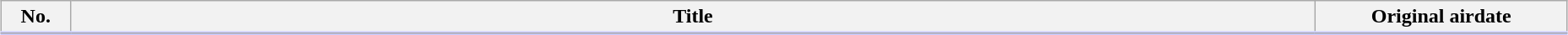<table class="wikitable" style="width:98%; margin:auto; background:#FFF;">
<tr style="border-bottom: 3px solid #CCF">
<th style="width:3em;">No.</th>
<th>Title</th>
<th style="width:12em;">Original airdate</th>
</tr>
<tr>
</tr>
</table>
